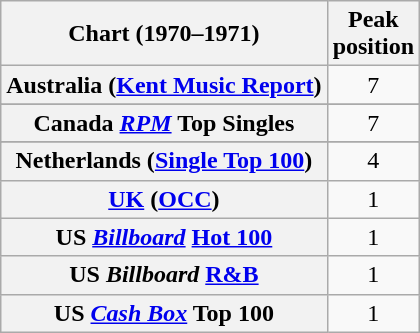<table class="wikitable sortable plainrowheaders">
<tr>
<th scope="col">Chart (1970–1971)</th>
<th scope="col">Peak<br>position</th>
</tr>
<tr>
<th scope="row">Australia (<a href='#'>Kent Music Report</a>)</th>
<td style="text-align:center;">7</td>
</tr>
<tr>
</tr>
<tr>
<th scope="row">Canada <em><a href='#'>RPM</a></em> Top Singles</th>
<td style="text-align:center;">7</td>
</tr>
<tr>
</tr>
<tr>
<th scope="row">Netherlands (<a href='#'>Single Top 100</a>)</th>
<td style="text-align:center;">4</td>
</tr>
<tr>
<th scope="row"><a href='#'>UK</a> (<a href='#'>OCC</a>)</th>
<td style="text-align:center;">1</td>
</tr>
<tr>
<th scope="row">US <em><a href='#'>Billboard</a></em> <a href='#'>Hot 100</a></th>
<td style="text-align:center;">1</td>
</tr>
<tr>
<th scope="row">US <em>Billboard</em> <a href='#'>R&B</a></th>
<td style="text-align:center;">1</td>
</tr>
<tr>
<th scope="row">US <a href='#'><em>Cash Box</em></a> Top 100</th>
<td align="center">1</td>
</tr>
</table>
